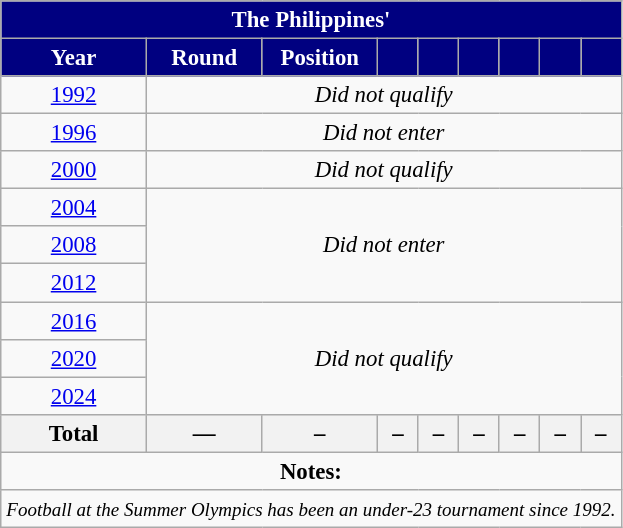<table class="wikitable" style="text-align: center; font-size:95%;">
<tr>
<th colspan="10" style="background:#000080; color: #FFFFFF;">The Philippines' <a href='#'></a></th>
</tr>
<tr>
<th style="background:#000080;color:white;"width=90>Year</th>
<th style="background:#000080;color:white;"width="70">Round</th>
<th style="background:#000080;color:white;"width="70">Position</th>
<th style="background:#000080;color:white;"width="20"></th>
<th style="background:#000080;color:white;"width="20"></th>
<th style="background:#000080;color:white;"width="20"></th>
<th style="background:#000080;color:white;"width="20"></th>
<th style="background:#000080;color:white;"width="20"></th>
<th style="background:#000080;color:white;"width="20"></th>
</tr>
<tr>
<td> <a href='#'>1992</a></td>
<td colspan=8><em> Did not qualify</em></td>
</tr>
<tr>
<td> <a href='#'>1996</a></td>
<td colspan=8><em>Did not enter</em></td>
</tr>
<tr>
<td> <a href='#'>2000</a></td>
<td colspan=8><em>Did not qualify</em></td>
</tr>
<tr>
<td> <a href='#'>2004</a></td>
<td colspan="8" rowspan="3"><em>Did not enter</em></td>
</tr>
<tr>
<td> <a href='#'>2008</a></td>
</tr>
<tr>
<td> <a href='#'>2012</a></td>
</tr>
<tr>
<td> <a href='#'>2016</a></td>
<td colspan="8" rowspan="3"><em>Did not qualify</em></td>
</tr>
<tr>
<td> <a href='#'>2020</a></td>
</tr>
<tr>
<td> <a href='#'>2024</a></td>
</tr>
<tr>
<th>Total</th>
<th>—</th>
<th>–</th>
<th>–</th>
<th>–</th>
<th>–</th>
<th>–</th>
<th>–</th>
<th>–</th>
</tr>
<tr>
<td colspan=9><strong>Notes:</strong></td>
</tr>
<tr>
<td colspan=9><small><em>Football at the Summer Olympics has been an under-23 tournament since 1992.</em></small></td>
</tr>
</table>
